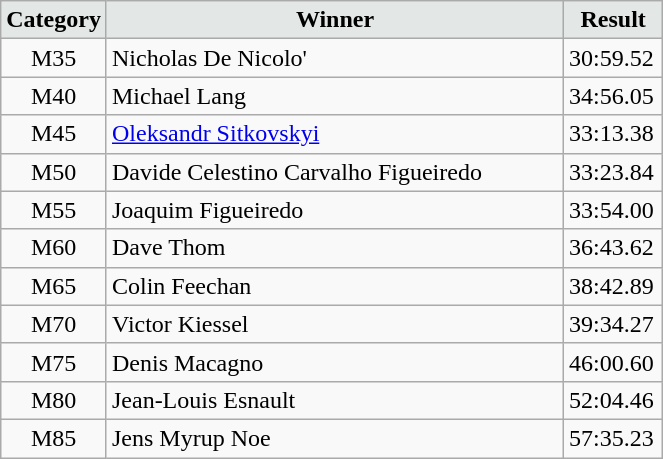<table class="wikitable" width=35%>
<tr>
<td width=15% align="center" bgcolor=#E3E7E6><strong>Category</strong></td>
<td align="center" bgcolor=#E3E7E6> <strong>Winner</strong></td>
<td width=15% align="center" bgcolor=#E3E7E6><strong>Result</strong></td>
</tr>
<tr>
<td align="center">M35</td>
<td> Nicholas De Nicolo'</td>
<td>30:59.52</td>
</tr>
<tr>
<td align="center">M40</td>
<td> Michael Lang</td>
<td>34:56.05</td>
</tr>
<tr>
<td align="center">M45</td>
<td> <a href='#'>Oleksandr Sitkovskyi</a></td>
<td>33:13.38</td>
</tr>
<tr>
<td align="center">M50</td>
<td> Davide Celestino Carvalho Figueiredo</td>
<td>33:23.84</td>
</tr>
<tr>
<td align="center">M55</td>
<td> Joaquim Figueiredo</td>
<td>33:54.00</td>
</tr>
<tr>
<td align="center">M60</td>
<td> Dave Thom</td>
<td>36:43.62</td>
</tr>
<tr>
<td align="center">M65</td>
<td> Colin Feechan</td>
<td>38:42.89</td>
</tr>
<tr>
<td align="center">M70</td>
<td> Victor Kiessel</td>
<td>39:34.27</td>
</tr>
<tr>
<td align="center">M75</td>
<td> Denis Macagno</td>
<td>46:00.60</td>
</tr>
<tr>
<td align="center">M80</td>
<td> Jean-Louis Esnault</td>
<td>52:04.46</td>
</tr>
<tr>
<td align="center">M85</td>
<td> Jens Myrup Noe</td>
<td>57:35.23</td>
</tr>
</table>
